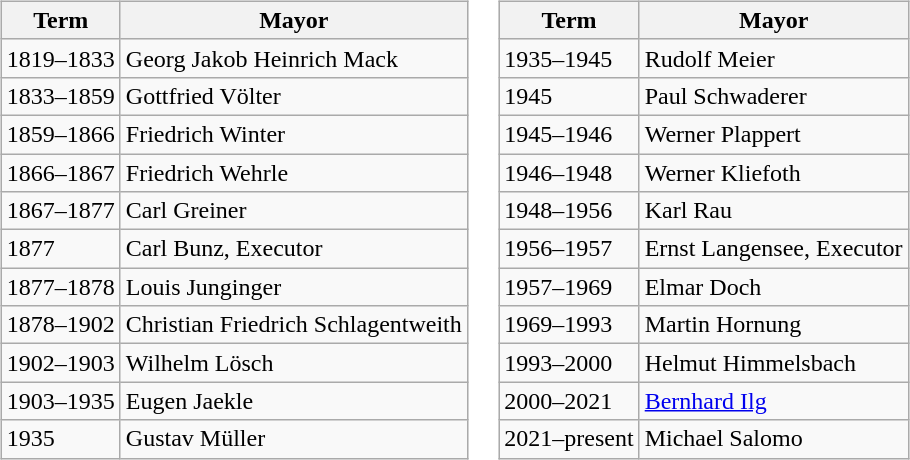<table border="0">
<tr>
<td valign="top"><br><table class="wikitable">
<tr>
<th>Term</th>
<th>Mayor</th>
</tr>
<tr>
<td>1819–1833</td>
<td align="left">Georg Jakob Heinrich Mack</td>
</tr>
<tr>
<td>1833–1859</td>
<td align="left">Gottfried Völter</td>
</tr>
<tr>
<td>1859–1866</td>
<td align="left">Friedrich Winter</td>
</tr>
<tr>
<td>1866–1867</td>
<td align="left">Friedrich Wehrle</td>
</tr>
<tr>
<td>1867–1877</td>
<td align="left">Carl Greiner</td>
</tr>
<tr>
<td>1877</td>
<td align="left">Carl Bunz, Executor</td>
</tr>
<tr>
<td>1877–1878</td>
<td align="left">Louis Junginger</td>
</tr>
<tr>
<td>1878–1902</td>
<td align="left">Christian Friedrich Schlagentweith</td>
</tr>
<tr>
<td>1902–1903</td>
<td align="left">Wilhelm Lösch</td>
</tr>
<tr>
<td>1903–1935</td>
<td align="left">Eugen Jaekle</td>
</tr>
<tr>
<td>1935</td>
<td align="left">Gustav Müller</td>
</tr>
</table>
</td>
<td valign="top"><br><table class="wikitable">
<tr>
<th>Term</th>
<th>Mayor</th>
</tr>
<tr>
<td>1935–1945</td>
<td align="left">Rudolf Meier</td>
</tr>
<tr>
<td>1945</td>
<td align="left">Paul Schwaderer</td>
</tr>
<tr>
<td>1945–1946</td>
<td align="left">Werner Plappert</td>
</tr>
<tr>
<td>1946–1948</td>
<td align="left">Werner Kliefoth</td>
</tr>
<tr>
<td>1948–1956</td>
<td align="left">Karl Rau</td>
</tr>
<tr>
<td>1956–1957</td>
<td align="left">Ernst Langensee, Executor</td>
</tr>
<tr>
<td>1957–1969</td>
<td align="left">Elmar Doch</td>
</tr>
<tr>
<td>1969–1993</td>
<td align="left">Martin Hornung</td>
</tr>
<tr>
<td>1993–2000</td>
<td align="left">Helmut Himmelsbach</td>
</tr>
<tr>
<td>2000–2021</td>
<td align="left"><a href='#'>Bernhard Ilg</a></td>
</tr>
<tr>
<td>2021–present</td>
<td align="left">Michael Salomo</td>
</tr>
</table>
</td>
</tr>
</table>
